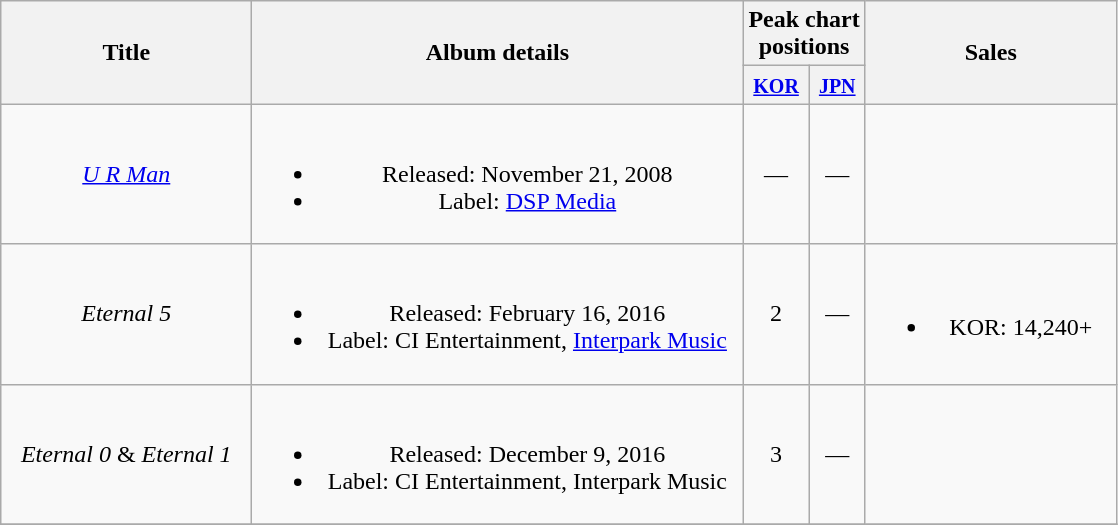<table class="wikitable plainrowheaders" style="text-align:center;">
<tr>
<th scope="col" rowspan="2" style="width:10em;">Title</th>
<th scope="col" rowspan="2" style="width:20em;">Album details</th>
<th scope="col" colspan="2">Peak chart <br> positions</th>
<th scope="col" rowspan="2" style="width:10em;">Sales</th>
</tr>
<tr>
<th><small><a href='#'>KOR</a></small><br></th>
<th><small><a href='#'>JPN</a></small><br></th>
</tr>
<tr>
<td><em><a href='#'>U R Man</a></em></td>
<td><br><ul><li>Released: November 21, 2008</li><li>Label: <a href='#'>DSP Media</a></li></ul></td>
<td>—</td>
<td>—</td>
<td></td>
</tr>
<tr>
<td><em>Eternal 5</em></td>
<td><br><ul><li>Released: February 16, 2016</li><li>Label: CI Entertainment, <a href='#'>Interpark Music</a></li></ul></td>
<td>2</td>
<td>—</td>
<td><br><ul><li>KOR: 14,240+</li></ul></td>
</tr>
<tr>
<td><em>Eternal 0</em> & <em>Eternal 1</em></td>
<td><br><ul><li>Released: December 9, 2016</li><li>Label: CI Entertainment, Interpark Music</li></ul></td>
<td>3</td>
<td>—</td>
<td></td>
</tr>
<tr>
</tr>
</table>
